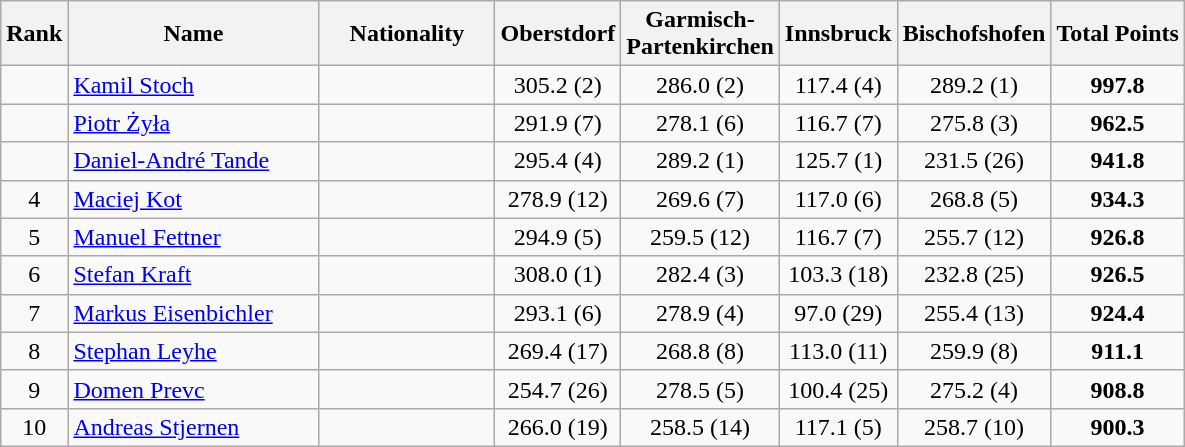<table class="wikitable sortable" style="text-align: center;">
<tr>
<th align=Center>Rank</th>
<th width=160>Name</th>
<th width=110>Nationality</th>
<th>Oberstdorf</th>
<th>Garmisch-<br>Partenkirchen</th>
<th>Innsbruck</th>
<th>Bischofshofen</th>
<th>Total Points</th>
</tr>
<tr>
<td></td>
<td align=left><a href='#'>Kamil Stoch</a></td>
<td align=left></td>
<td>305.2 (2)</td>
<td>286.0 (2)</td>
<td>117.4 (4)</td>
<td>289.2 (1)</td>
<td><strong>997.8</strong></td>
</tr>
<tr>
<td></td>
<td align=left><a href='#'>Piotr Żyła</a></td>
<td align=left></td>
<td>291.9 (7)</td>
<td>278.1 (6)</td>
<td>116.7 (7)</td>
<td>275.8 (3)</td>
<td><strong>962.5</strong></td>
</tr>
<tr>
<td></td>
<td align=left><a href='#'>Daniel-André Tande</a></td>
<td align=left></td>
<td>295.4 (4)</td>
<td>289.2 (1)</td>
<td>125.7 (1)</td>
<td>231.5 (26)</td>
<td><strong>941.8</strong></td>
</tr>
<tr>
<td>4</td>
<td align=left><a href='#'>Maciej Kot</a></td>
<td align=left></td>
<td>278.9 (12)</td>
<td>269.6 (7)</td>
<td>117.0 (6)</td>
<td>268.8 (5)</td>
<td><strong>934.3</strong></td>
</tr>
<tr>
<td>5</td>
<td align=left><a href='#'>Manuel Fettner</a></td>
<td align=left></td>
<td>294.9 (5)</td>
<td>259.5 (12)</td>
<td>116.7 (7)</td>
<td>255.7 (12)</td>
<td><strong>926.8</strong></td>
</tr>
<tr>
<td>6</td>
<td align=left><a href='#'>Stefan Kraft</a></td>
<td align=left></td>
<td>308.0 (1)</td>
<td>282.4 (3)</td>
<td>103.3 (18)</td>
<td>232.8 (25)</td>
<td><strong>926.5</strong></td>
</tr>
<tr>
<td>7</td>
<td align=left><a href='#'>Markus Eisenbichler</a></td>
<td align=left></td>
<td>293.1 (6)</td>
<td>278.9 (4)</td>
<td>97.0 (29)</td>
<td>255.4 (13)</td>
<td><strong>924.4</strong></td>
</tr>
<tr>
<td>8</td>
<td align=left><a href='#'>Stephan Leyhe</a></td>
<td align=left></td>
<td>269.4 (17)</td>
<td>268.8 (8)</td>
<td>113.0 (11)</td>
<td>259.9 (8)</td>
<td><strong>911.1</strong></td>
</tr>
<tr>
<td>9</td>
<td align=left><a href='#'>Domen Prevc</a></td>
<td align=left></td>
<td>254.7 (26)</td>
<td>278.5 (5)</td>
<td>100.4 (25)</td>
<td>275.2 (4)</td>
<td><strong>908.8</strong></td>
</tr>
<tr>
<td>10</td>
<td align=left><a href='#'>Andreas Stjernen</a></td>
<td align=left></td>
<td>266.0 (19)</td>
<td>258.5 (14)</td>
<td>117.1 (5)</td>
<td>258.7 (10)</td>
<td><strong>900.3</strong></td>
</tr>
</table>
